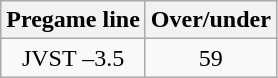<table class="wikitable">
<tr align="center">
<th style=>Pregame line</th>
<th style=>Over/under</th>
</tr>
<tr align="center">
<td>JVST –3.5</td>
<td>59</td>
</tr>
</table>
